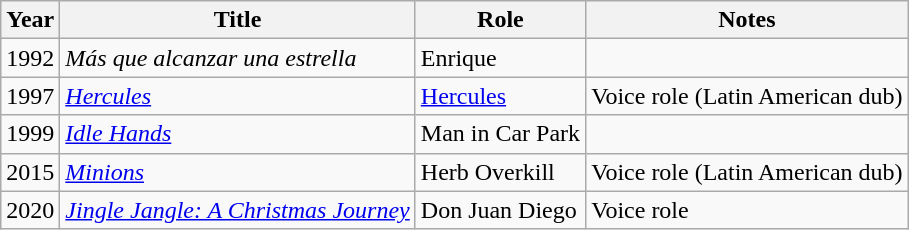<table class="wikitable sortable">
<tr>
<th>Year</th>
<th>Title</th>
<th>Role</th>
<th class="unsortable">Notes</th>
</tr>
<tr>
<td>1992</td>
<td><em>Más que alcanzar una estrella</em></td>
<td>Enrique</td>
<td></td>
</tr>
<tr>
<td>1997</td>
<td><em><a href='#'>Hercules</a></em></td>
<td><a href='#'>Hercules</a></td>
<td>Voice role (Latin American dub)</td>
</tr>
<tr>
<td>1999</td>
<td><em><a href='#'>Idle Hands</a></em></td>
<td>Man in Car Park</td>
<td></td>
</tr>
<tr>
<td>2015</td>
<td><em><a href='#'>Minions</a></em></td>
<td>Herb Overkill</td>
<td>Voice role (Latin American dub)</td>
</tr>
<tr>
<td>2020</td>
<td><em><a href='#'>Jingle Jangle: A Christmas Journey</a></em></td>
<td>Don Juan Diego</td>
<td>Voice role</td>
</tr>
</table>
